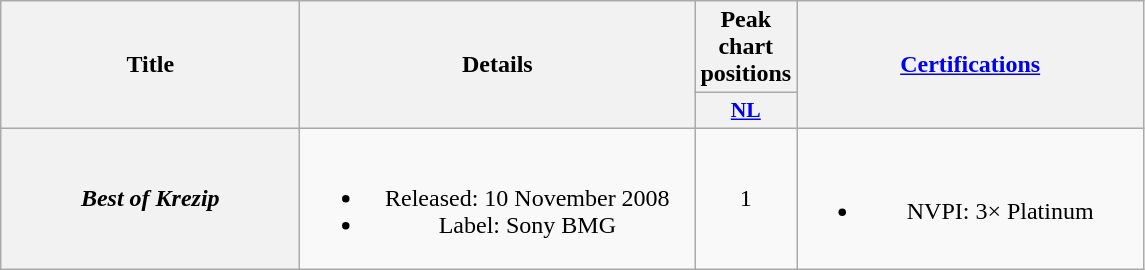<table class="wikitable plainrowheaders" style="text-align:center;" border="1">
<tr>
<th scope="col" rowspan="2" style="width:12em;">Title</th>
<th scope="col" rowspan="2" style="width:16em;">Details</th>
<th scope="col" colspan="1">Peak chart positions</th>
<th scope="col" rowspan="2" style="width:14em;"><a href='#'>Certifications</a></th>
</tr>
<tr>
<th scope="col" style="width:3em;font-size:90%;"><a href='#'>NL</a><br></th>
</tr>
<tr>
<th scope="row"><em>Best of Krezip</em></th>
<td><br><ul><li>Released: 10 November 2008</li><li>Label: Sony BMG</li></ul></td>
<td>1</td>
<td><br><ul><li>NVPI: 3× Platinum</li></ul></td>
</tr>
</table>
